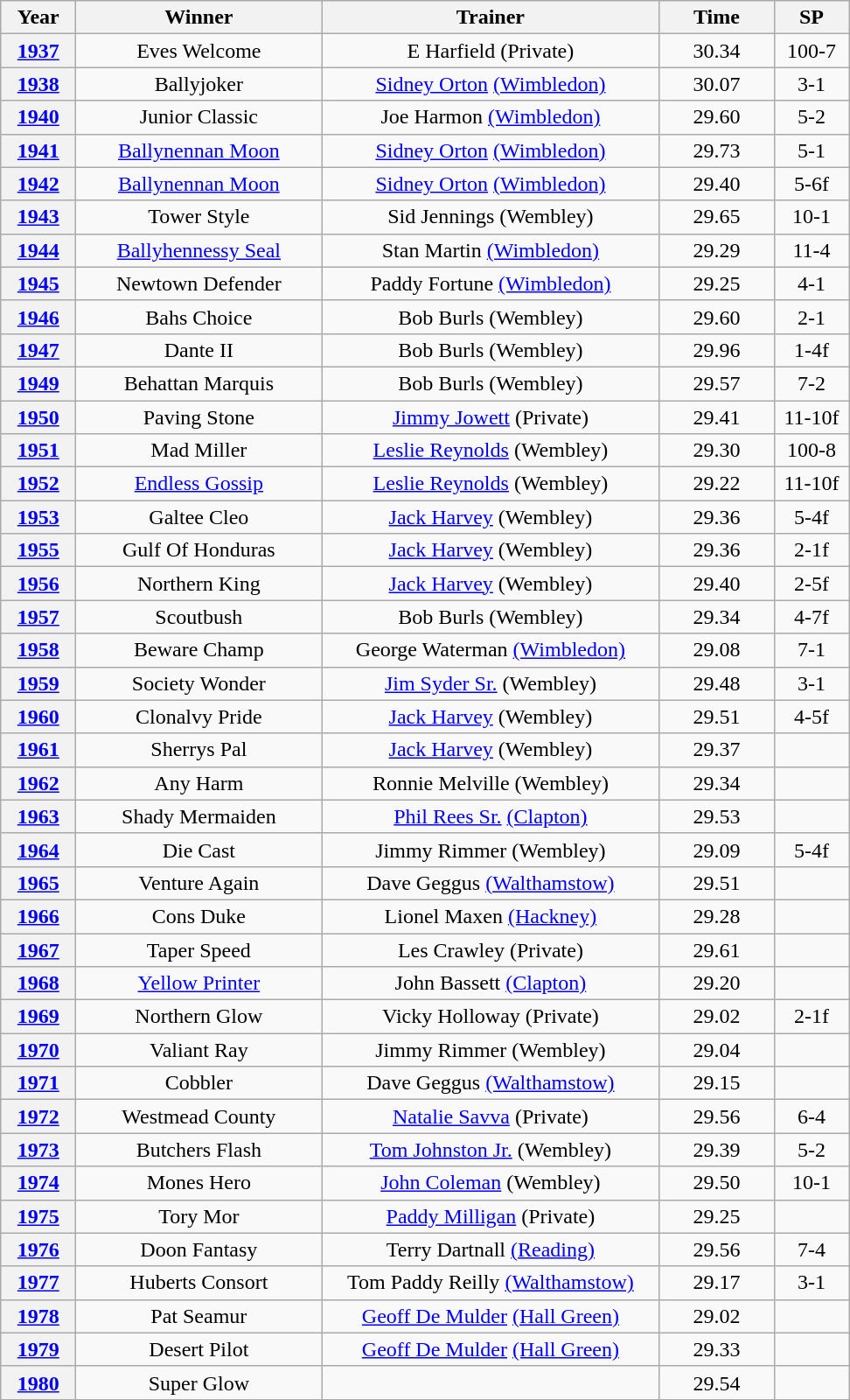<table class="wikitable" style="text-align:center">
<tr>
<th width=50>Year</th>
<th width=180>Winner</th>
<th width=250>Trainer</th>
<th width=80>Time</th>
<th width=50>SP</th>
</tr>
<tr>
<th><a href='#'>1937</a></th>
<td>Eves Welcome</td>
<td>E Harfield (Private)</td>
<td>30.34</td>
<td>100-7</td>
</tr>
<tr>
<th><a href='#'>1938</a></th>
<td>Ballyjoker</td>
<td><a href='#'>Sidney Orton</a> <a href='#'>(Wimbledon)</a></td>
<td>30.07</td>
<td>3-1</td>
</tr>
<tr>
<th><a href='#'>1940</a></th>
<td>Junior Classic</td>
<td>Joe Harmon <a href='#'>(Wimbledon)</a></td>
<td>29.60</td>
<td>5-2</td>
</tr>
<tr>
<th><a href='#'>1941</a></th>
<td><a href='#'>Ballynennan Moon</a></td>
<td><a href='#'>Sidney Orton</a> <a href='#'>(Wimbledon)</a></td>
<td>29.73</td>
<td>5-1</td>
</tr>
<tr>
<th><a href='#'>1942</a></th>
<td><a href='#'>Ballynennan Moon</a></td>
<td><a href='#'>Sidney Orton</a> <a href='#'>(Wimbledon)</a></td>
<td>29.40</td>
<td>5-6f</td>
</tr>
<tr>
<th><a href='#'>1943</a></th>
<td>Tower Style</td>
<td>Sid Jennings (Wembley)</td>
<td>29.65</td>
<td>10-1</td>
</tr>
<tr>
<th><a href='#'>1944</a></th>
<td><a href='#'>Ballyhennessy Seal</a></td>
<td>Stan Martin <a href='#'>(Wimbledon)</a></td>
<td>29.29</td>
<td>11-4</td>
</tr>
<tr>
<th><a href='#'>1945</a></th>
<td>Newtown Defender</td>
<td>Paddy Fortune <a href='#'>(Wimbledon)</a></td>
<td>29.25</td>
<td>4-1</td>
</tr>
<tr>
<th><a href='#'>1946</a></th>
<td>Bahs Choice</td>
<td>Bob Burls (Wembley)</td>
<td>29.60</td>
<td>2-1</td>
</tr>
<tr>
<th><a href='#'>1947</a></th>
<td>Dante II</td>
<td>Bob Burls (Wembley)</td>
<td>29.96</td>
<td>1-4f</td>
</tr>
<tr>
<th><a href='#'>1949</a></th>
<td>Behattan Marquis</td>
<td>Bob Burls (Wembley)</td>
<td>29.57</td>
<td>7-2</td>
</tr>
<tr>
<th><a href='#'>1950</a></th>
<td>Paving Stone</td>
<td><a href='#'>Jimmy Jowett</a> (Private)</td>
<td>29.41</td>
<td>11-10f</td>
</tr>
<tr>
<th><a href='#'>1951</a></th>
<td>Mad Miller</td>
<td><a href='#'>Leslie Reynolds</a> (Wembley)</td>
<td>29.30</td>
<td>100-8</td>
</tr>
<tr>
<th><a href='#'>1952</a></th>
<td><a href='#'>Endless Gossip</a></td>
<td><a href='#'>Leslie Reynolds</a> (Wembley)</td>
<td>29.22</td>
<td>11-10f</td>
</tr>
<tr>
<th><a href='#'>1953</a></th>
<td>Galtee Cleo</td>
<td><a href='#'>Jack Harvey</a> (Wembley)</td>
<td>29.36</td>
<td>5-4f</td>
</tr>
<tr>
<th><a href='#'>1955</a></th>
<td>Gulf Of Honduras</td>
<td><a href='#'>Jack Harvey</a> (Wembley)</td>
<td>29.36</td>
<td>2-1f</td>
</tr>
<tr>
<th><a href='#'>1956</a></th>
<td>Northern King</td>
<td><a href='#'>Jack Harvey</a> (Wembley)</td>
<td>29.40</td>
<td>2-5f</td>
</tr>
<tr>
<th><a href='#'>1957</a></th>
<td>Scoutbush</td>
<td>Bob Burls (Wembley)</td>
<td>29.34</td>
<td>4-7f</td>
</tr>
<tr>
<th><a href='#'>1958</a></th>
<td>Beware Champ</td>
<td>George Waterman <a href='#'>(Wimbledon)</a></td>
<td>29.08</td>
<td>7-1</td>
</tr>
<tr>
<th><a href='#'>1959</a></th>
<td>Society Wonder</td>
<td><a href='#'>Jim Syder Sr.</a> (Wembley)</td>
<td>29.48</td>
<td>3-1</td>
</tr>
<tr>
<th><a href='#'>1960</a></th>
<td>Clonalvy Pride</td>
<td><a href='#'>Jack Harvey</a> (Wembley)</td>
<td>29.51</td>
<td>4-5f</td>
</tr>
<tr>
<th><a href='#'>1961</a></th>
<td>Sherrys Pal</td>
<td><a href='#'>Jack Harvey</a> (Wembley)</td>
<td>29.37</td>
<td></td>
</tr>
<tr>
<th><a href='#'>1962</a></th>
<td>Any Harm</td>
<td>Ronnie Melville (Wembley)</td>
<td>29.34</td>
<td></td>
</tr>
<tr>
<th><a href='#'>1963</a></th>
<td>Shady Mermaiden</td>
<td><a href='#'>Phil Rees Sr.</a> <a href='#'>(Clapton)</a></td>
<td>29.53</td>
<td></td>
</tr>
<tr>
<th><a href='#'>1964</a></th>
<td>Die Cast</td>
<td>Jimmy Rimmer (Wembley)</td>
<td>29.09</td>
<td>5-4f</td>
</tr>
<tr>
<th><a href='#'>1965</a></th>
<td>Venture Again</td>
<td>Dave Geggus <a href='#'>(Walthamstow)</a></td>
<td>29.51</td>
<td></td>
</tr>
<tr>
<th><a href='#'>1966</a></th>
<td>Cons Duke</td>
<td>Lionel Maxen <a href='#'>(Hackney)</a></td>
<td>29.28</td>
<td></td>
</tr>
<tr>
<th><a href='#'>1967</a></th>
<td>Taper Speed</td>
<td>Les Crawley (Private)</td>
<td>29.61</td>
<td></td>
</tr>
<tr>
<th><a href='#'>1968</a></th>
<td><a href='#'>Yellow Printer</a></td>
<td>John Bassett <a href='#'>(Clapton)</a></td>
<td>29.20</td>
<td></td>
</tr>
<tr>
<th><a href='#'>1969</a></th>
<td>Northern Glow</td>
<td>Vicky Holloway (Private)</td>
<td>29.02</td>
<td>2-1f</td>
</tr>
<tr>
<th><a href='#'>1970</a></th>
<td>Valiant Ray</td>
<td>Jimmy Rimmer (Wembley)</td>
<td>29.04</td>
<td></td>
</tr>
<tr>
<th><a href='#'>1971</a></th>
<td>Cobbler</td>
<td>Dave Geggus <a href='#'>(Walthamstow)</a></td>
<td>29.15</td>
<td></td>
</tr>
<tr>
<th><a href='#'>1972</a></th>
<td>Westmead County</td>
<td><a href='#'>Natalie Savva</a> (Private)</td>
<td>29.56</td>
<td>6-4</td>
</tr>
<tr>
<th><a href='#'>1973</a></th>
<td>Butchers Flash</td>
<td><a href='#'>Tom Johnston Jr.</a> (Wembley)</td>
<td>29.39</td>
<td>5-2</td>
</tr>
<tr>
<th><a href='#'>1974</a></th>
<td>Mones Hero</td>
<td><a href='#'>John Coleman</a> (Wembley)</td>
<td>29.50</td>
<td>10-1</td>
</tr>
<tr>
<th><a href='#'>1975</a></th>
<td>Tory Mor</td>
<td><a href='#'>Paddy Milligan</a> (Private)</td>
<td>29.25</td>
<td></td>
</tr>
<tr>
<th><a href='#'>1976</a></th>
<td>Doon Fantasy</td>
<td>Terry Dartnall <a href='#'>(Reading)</a></td>
<td>29.56</td>
<td>7-4</td>
</tr>
<tr>
<th><a href='#'>1977</a></th>
<td>Huberts Consort</td>
<td>Tom Paddy Reilly <a href='#'>(Walthamstow)</a></td>
<td>29.17</td>
<td>3-1</td>
</tr>
<tr>
<th><a href='#'>1978</a></th>
<td>Pat Seamur</td>
<td><a href='#'>Geoff De Mulder</a> <a href='#'>(Hall Green)</a></td>
<td>29.02</td>
<td></td>
</tr>
<tr>
<th><a href='#'>1979</a></th>
<td>Desert Pilot</td>
<td><a href='#'>Geoff De Mulder</a> <a href='#'>(Hall Green)</a></td>
<td>29.33</td>
<td></td>
</tr>
<tr>
<th><a href='#'>1980</a></th>
<td>Super Glow</td>
<td></td>
<td>29.54</td>
<td></td>
</tr>
</table>
